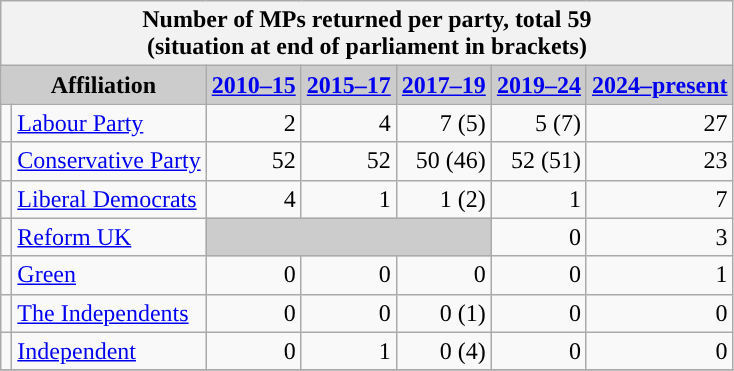<table class="wikitable">
<tr>
<th colspan = 10>Number of MPs returned per party, total 59 <br> (situation at end of parliament in brackets)</th>
</tr>
<tr bgcolor="CCCCCC">
<td colspan="2" rowspan="1" align="center" valign="top"><strong>Affiliation</strong></td>
<td valign="top"><strong><a href='#'>2010–15</a></strong></td>
<td valign="top"><strong><a href='#'>2015–17</a></strong></td>
<td valign="top"><strong><a href='#'>2017–19</a></strong></td>
<td valign="top"><strong><a href='#'>2019–24</a></strong></td>
<td valign="top"><strong><a href='#'>2024–present</a></strong></td>
</tr>
<tr>
<td style="color:inherit;background:"></td>
<td><a href='#'>Labour Party</a></td>
<td align="right">2</td>
<td align="right">4</td>
<td align="right">7 (5)</td>
<td align="right">5 (7)</td>
<td align="right">27</td>
</tr>
<tr>
<td style="color:inherit;background:"></td>
<td><a href='#'>Conservative Party</a></td>
<td align="right">52</td>
<td align="right">52</td>
<td align="right">50 (46)</td>
<td align="right">52 (51)</td>
<td align="right">23</td>
</tr>
<tr>
<td style="color:inherit;background:"></td>
<td><a href='#'>Liberal Democrats</a></td>
<td align="right">4</td>
<td align="right">1</td>
<td align="right">1 (2)</td>
<td align="right">1</td>
<td align="right">7</td>
</tr>
<tr>
<td style="color:inherit;background:"></td>
<td><a href='#'>Reform UK</a></td>
<td bgcolor="CCCCCC" colspan="3"></td>
<td align="right">0</td>
<td align="right">3</td>
</tr>
<tr>
<td style="color:inherit;background:"></td>
<td><a href='#'>Green</a></td>
<td align="right">0</td>
<td align="right">0</td>
<td align="right">0</td>
<td align="right">0</td>
<td align="right">1</td>
</tr>
<tr>
<td style="color:inherit;background:"></td>
<td><a href='#'>The Independents</a></td>
<td align="right">0</td>
<td align="right">0</td>
<td align="right">0 (1)</td>
<td align="right">0</td>
<td align="right">0</td>
</tr>
<tr>
<td style="color:inherit;background:"></td>
<td><a href='#'>Independent</a></td>
<td align="right">0</td>
<td align="right">1</td>
<td align="right">0 (4)</td>
<td align="right">0</td>
<td align="right">0</td>
</tr>
<tr>
</tr>
</table>
